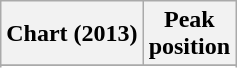<table class="wikitable sortable plainrowheaders">
<tr>
<th>Chart (2013)</th>
<th>Peak<br>position</th>
</tr>
<tr>
</tr>
<tr>
</tr>
<tr>
</tr>
<tr>
</tr>
<tr>
</tr>
<tr>
</tr>
<tr>
</tr>
<tr>
</tr>
<tr>
</tr>
<tr>
</tr>
</table>
